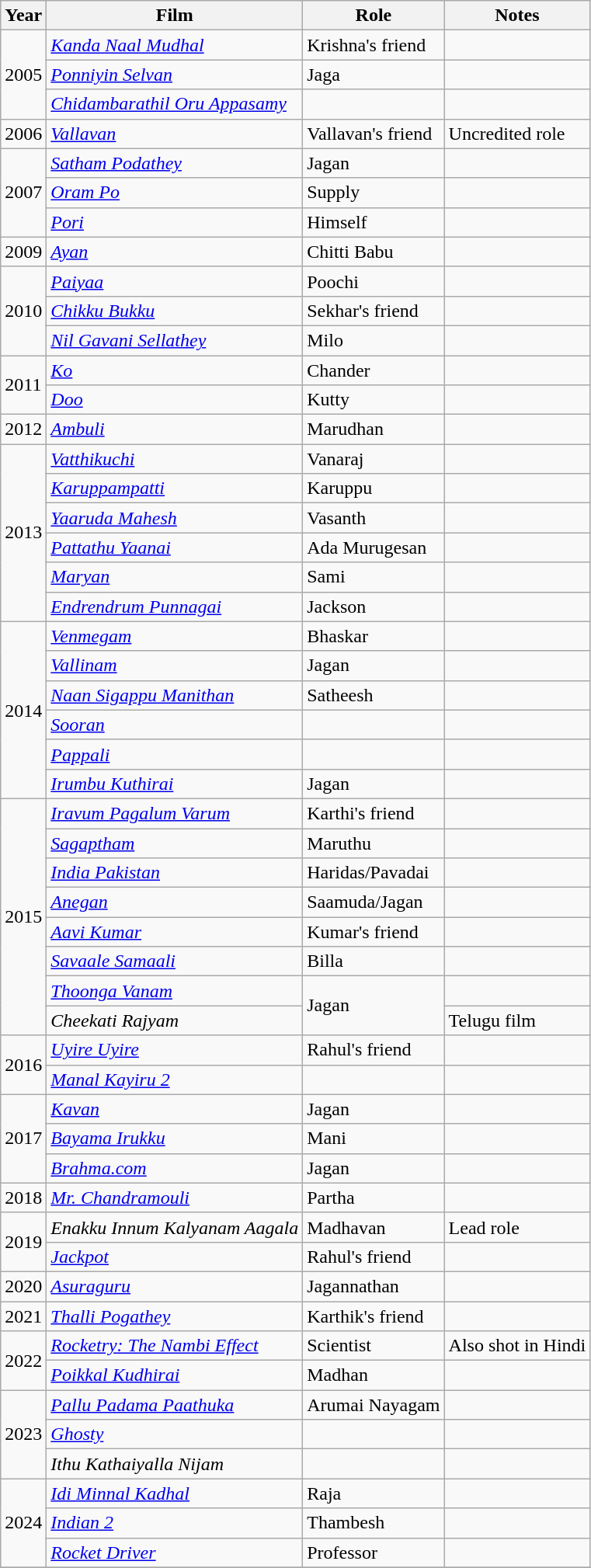<table class="wikitable sortable">
<tr>
<th>Year</th>
<th>Film</th>
<th>Role</th>
<th>Notes</th>
</tr>
<tr>
<td rowspan="3">2005</td>
<td><em><a href='#'>Kanda Naal Mudhal</a></em></td>
<td>Krishna's friend</td>
<td></td>
</tr>
<tr>
<td><em><a href='#'>Ponniyin Selvan</a></em></td>
<td>Jaga</td>
<td></td>
</tr>
<tr>
<td><em><a href='#'>Chidambarathil Oru Appasamy</a></em></td>
<td></td>
<td></td>
</tr>
<tr>
<td>2006</td>
<td><em><a href='#'>Vallavan</a></em></td>
<td>Vallavan's friend</td>
<td>Uncredited role</td>
</tr>
<tr>
<td rowspan="3">2007</td>
<td><em><a href='#'>Satham Podathey</a></em></td>
<td>Jagan</td>
<td></td>
</tr>
<tr>
<td><em><a href='#'>Oram Po</a></em></td>
<td>Supply</td>
<td></td>
</tr>
<tr>
<td><em><a href='#'>Pori</a></em></td>
<td>Himself</td>
<td></td>
</tr>
<tr>
<td rowspan="1">2009</td>
<td><em><a href='#'>Ayan</a></em></td>
<td>Chitti Babu</td>
<td></td>
</tr>
<tr>
<td rowspan="3">2010</td>
<td><em><a href='#'>Paiyaa</a></em></td>
<td>Poochi</td>
<td></td>
</tr>
<tr>
<td><em><a href='#'>Chikku Bukku</a></em></td>
<td>Sekhar's friend</td>
<td></td>
</tr>
<tr>
<td><em><a href='#'>Nil Gavani Sellathey</a></em></td>
<td>Milo</td>
<td></td>
</tr>
<tr>
<td rowspan="2">2011</td>
<td><em><a href='#'>Ko</a></em></td>
<td>Chander</td>
<td></td>
</tr>
<tr>
<td><em><a href='#'>Doo</a></em></td>
<td>Kutty</td>
<td></td>
</tr>
<tr>
<td rowspan="1">2012</td>
<td><em><a href='#'>Ambuli</a></em></td>
<td>Marudhan</td>
<td></td>
</tr>
<tr>
<td rowspan="6">2013</td>
<td><em><a href='#'>Vatthikuchi</a></em></td>
<td>Vanaraj</td>
<td></td>
</tr>
<tr>
<td><em><a href='#'>Karuppampatti</a></em></td>
<td>Karuppu</td>
<td></td>
</tr>
<tr>
<td><em><a href='#'>Yaaruda Mahesh</a></em></td>
<td>Vasanth</td>
<td></td>
</tr>
<tr>
<td><em><a href='#'>Pattathu Yaanai</a></em></td>
<td>Ada Murugesan</td>
<td></td>
</tr>
<tr>
<td><em><a href='#'>Maryan</a></em></td>
<td>Sami</td>
<td></td>
</tr>
<tr>
<td><em><a href='#'>Endrendrum Punnagai</a></em></td>
<td>Jackson</td>
<td></td>
</tr>
<tr>
<td rowspan="6">2014</td>
<td><em><a href='#'>Venmegam</a></em></td>
<td>Bhaskar</td>
<td></td>
</tr>
<tr>
<td><em><a href='#'>Vallinam</a></em></td>
<td>Jagan</td>
<td></td>
</tr>
<tr>
<td><em><a href='#'>Naan Sigappu Manithan</a></em></td>
<td>Satheesh</td>
<td></td>
</tr>
<tr>
<td><em><a href='#'>Sooran</a></em></td>
<td></td>
<td></td>
</tr>
<tr>
<td><em><a href='#'>Pappali</a></em></td>
<td></td>
<td></td>
</tr>
<tr>
<td><em><a href='#'>Irumbu Kuthirai</a></em></td>
<td>Jagan</td>
<td></td>
</tr>
<tr>
<td rowspan="8">2015</td>
<td><em><a href='#'>Iravum Pagalum Varum</a></em></td>
<td>Karthi's friend</td>
<td></td>
</tr>
<tr>
<td><em><a href='#'>Sagaptham</a></em></td>
<td>Maruthu</td>
<td></td>
</tr>
<tr>
<td><em><a href='#'>India Pakistan</a></em></td>
<td>Haridas/Pavadai</td>
<td></td>
</tr>
<tr>
<td><em><a href='#'>Anegan</a></em></td>
<td>Saamuda/Jagan</td>
<td></td>
</tr>
<tr>
<td><em><a href='#'>Aavi Kumar</a></em></td>
<td>Kumar's friend</td>
<td></td>
</tr>
<tr>
<td><em><a href='#'>Savaale Samaali</a></em></td>
<td>Billa</td>
<td></td>
</tr>
<tr>
<td><em><a href='#'>Thoonga Vanam</a></em></td>
<td rowspan="2">Jagan</td>
<td></td>
</tr>
<tr>
<td><em> Cheekati Rajyam</em></td>
<td>Telugu film</td>
</tr>
<tr>
<td rowspan="2">2016</td>
<td><em><a href='#'>Uyire Uyire</a></em></td>
<td>Rahul's friend</td>
<td></td>
</tr>
<tr>
<td><em><a href='#'>Manal Kayiru 2</a></em></td>
<td></td>
<td></td>
</tr>
<tr>
<td rowspan="3">2017</td>
<td><em><a href='#'>Kavan</a></em></td>
<td>Jagan</td>
<td></td>
</tr>
<tr>
<td><em><a href='#'>Bayama Irukku</a></em></td>
<td>Mani</td>
<td></td>
</tr>
<tr>
<td><em><a href='#'>Brahma.com</a></em></td>
<td>Jagan</td>
<td></td>
</tr>
<tr>
<td rowspan="1">2018</td>
<td><em><a href='#'>Mr. Chandramouli</a></em></td>
<td>Partha</td>
<td><br></td>
</tr>
<tr>
<td rowspan="2">2019</td>
<td><em>Enakku Innum Kalyanam Aagala</em></td>
<td>Madhavan</td>
<td>Lead role</td>
</tr>
<tr>
<td><em><a href='#'>Jackpot</a></em></td>
<td>Rahul's friend</td>
<td></td>
</tr>
<tr>
<td rowspan="1">2020</td>
<td><em><a href='#'>Asuraguru</a></em></td>
<td>Jagannathan</td>
<td></td>
</tr>
<tr>
<td rowspan="1">2021</td>
<td><em><a href='#'>Thalli Pogathey</a></em></td>
<td>Karthik's friend</td>
<td></td>
</tr>
<tr>
<td rowspan="2">2022</td>
<td><em><a href='#'>Rocketry: The Nambi Effect</a></em></td>
<td>Scientist</td>
<td>Also shot in Hindi</td>
</tr>
<tr>
<td><em><a href='#'>Poikkal Kudhirai</a></em></td>
<td>Madhan</td>
<td></td>
</tr>
<tr>
<td rowspan="3">2023</td>
<td><em><a href='#'>Pallu Padama Paathuka</a></em></td>
<td>Arumai Nayagam</td>
<td></td>
</tr>
<tr>
<td><a href='#'><em>Ghosty</em></a></td>
<td></td>
<td></td>
</tr>
<tr>
<td><em>Ithu Kathaiyalla Nijam</em></td>
<td></td>
<td></td>
</tr>
<tr>
<td rowspan="3">2024</td>
<td><em><a href='#'>Idi Minnal Kadhal</a></em></td>
<td>Raja</td>
<td></td>
</tr>
<tr>
<td><em><a href='#'>Indian 2</a></em></td>
<td>Thambesh</td>
<td></td>
</tr>
<tr>
<td><em><a href='#'>Rocket Driver</a></em></td>
<td>Professor</td>
<td></td>
</tr>
<tr>
</tr>
</table>
